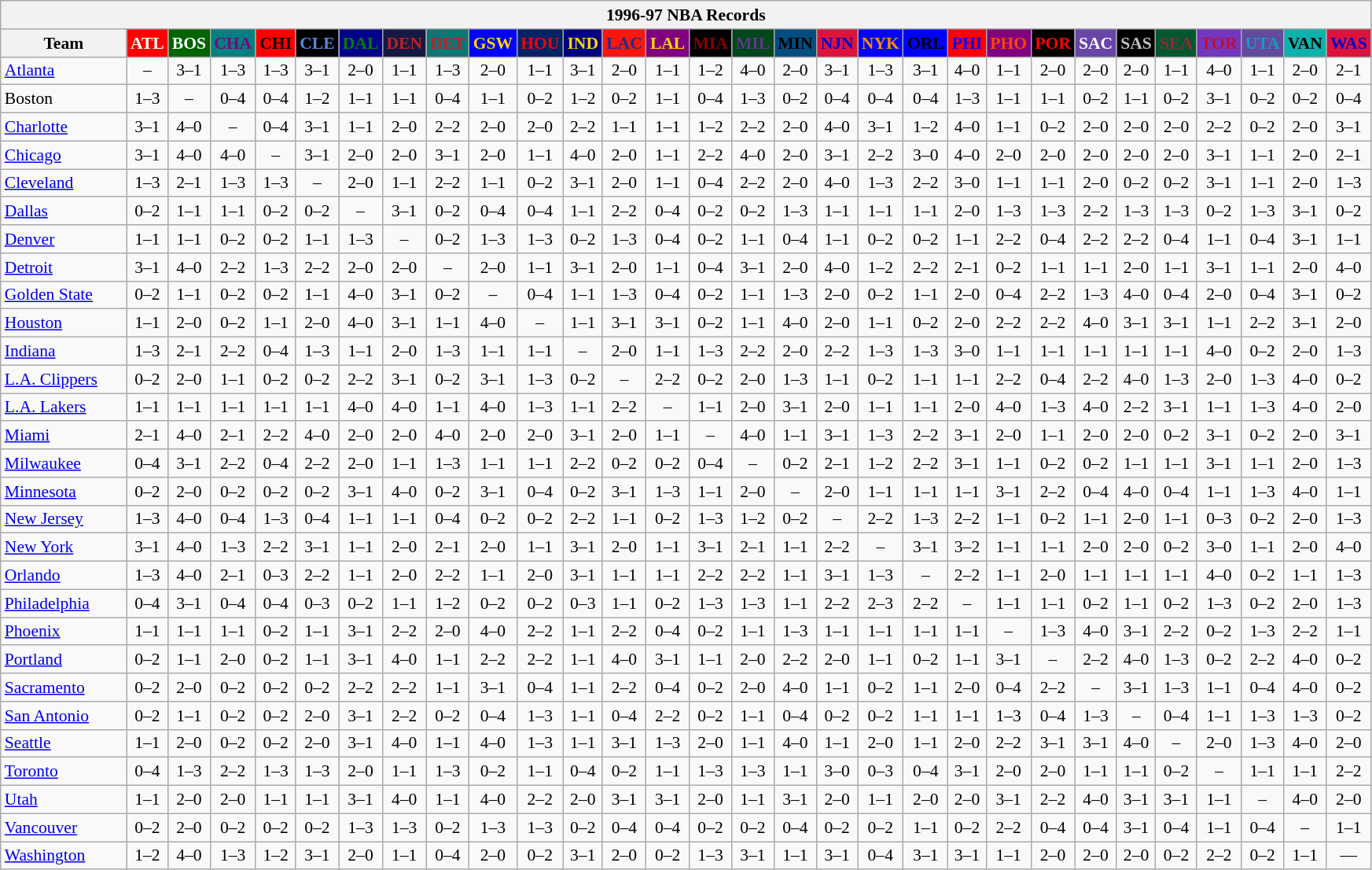<table class="wikitable" style="font-size:90%; text-align:center;">
<tr>
<th colspan=30>1996-97 NBA Records</th>
</tr>
<tr>
<th width=100>Team</th>
<th style="background:#FF0000;color:#FFFFFF;width=35">ATL</th>
<th style="background:#006400;color:#FFFFFF;width=35">BOS</th>
<th style="background:#008080;color:#800080;width=35">CHA</th>
<th style="background:#FF0000;color:#000000;width=35">CHI</th>
<th style="background:#000000;color:#5787DC;width=35">CLE</th>
<th style="background:#00008B;color:#008000;width=35">DAL</th>
<th style="background:#141A44;color:#BC2224;width=35">DEN</th>
<th style="background:#0C7674;color:#BB222C;width=35">DET</th>
<th style="background:#0000FF;color:#FFD700;width=35">GSW</th>
<th style="background:#002366;color:#FF0000;width=35">HOU</th>
<th style="background:#000080;color:#FFD700;width=35">IND</th>
<th style="background:#F9160D;color:#1A2E8B;width=35">LAC</th>
<th style="background:#800080;color:#FFD700;width=35">LAL</th>
<th style="background:#000000;color:#8B0000;width=35">MIA</th>
<th style="background:#00471B;color:#5C378A;width=35">MIL</th>
<th style="background:#044D80;color:#000000;width=35">MIN</th>
<th style="background:#DC143C;color:#0000CD;width=35">NJN</th>
<th style="background:#0000FF;color:#FF8C00;width=35">NYK</th>
<th style="background:#0000FF;color:#000000;width=35">ORL</th>
<th style="background:#FF0000;color:#0000FF;width=35">PHI</th>
<th style="background:#800080;color:#FF4500;width=35">PHO</th>
<th style="background:#000000;color:#FF0000;width=35">POR</th>
<th style="background:#6846A8;color:#FFFFFF;width=35">SAC</th>
<th style="background:#000000;color:#C0C0C0;width=35">SAS</th>
<th style="background:#005831;color:#992634;width=35">SEA</th>
<th style="background:#7436BF;color:#BE0F34;width=35">TOR</th>
<th style="background:#644A9C;color:#149BC7;width=35">UTA</th>
<th style="background:#0CB2AC;color:#000000;width=35">VAN</th>
<th style="background:#DC143C;color:#0000CD;width=35">WAS</th>
</tr>
<tr>
<td style="text-align:left;"><a href='#'>Atlanta</a></td>
<td>–</td>
<td>3–1</td>
<td>1–3</td>
<td>1–3</td>
<td>3–1</td>
<td>2–0</td>
<td>1–1</td>
<td>1–3</td>
<td>2–0</td>
<td>1–1</td>
<td>3–1</td>
<td>2–0</td>
<td>1–1</td>
<td>1–2</td>
<td>4–0</td>
<td>2–0</td>
<td>3–1</td>
<td>1–3</td>
<td>3–1</td>
<td>4–0</td>
<td>1–1</td>
<td>2–0</td>
<td>2–0</td>
<td>2–0</td>
<td>1–1</td>
<td>4–0</td>
<td>1–1</td>
<td>2–0</td>
<td>2–1</td>
</tr>
<tr>
<td style="text-align:left;">Boston</td>
<td>1–3</td>
<td>–</td>
<td>0–4</td>
<td>0–4</td>
<td>1–2</td>
<td>1–1</td>
<td>1–1</td>
<td>0–4</td>
<td>1–1</td>
<td>0–2</td>
<td>1–2</td>
<td>0–2</td>
<td>1–1</td>
<td>0–4</td>
<td>1–3</td>
<td>0–2</td>
<td>0–4</td>
<td>0–4</td>
<td>0–4</td>
<td>1–3</td>
<td>1–1</td>
<td>1–1</td>
<td>0–2</td>
<td>1–1</td>
<td>0–2</td>
<td>3–1</td>
<td>0–2</td>
<td>0–2</td>
<td>0–4</td>
</tr>
<tr>
<td style="text-align:left;"><a href='#'>Charlotte</a></td>
<td>3–1</td>
<td>4–0</td>
<td>–</td>
<td>0–4</td>
<td>3–1</td>
<td>1–1</td>
<td>2–0</td>
<td>2–2</td>
<td>2–0</td>
<td>2–0</td>
<td>2–2</td>
<td>1–1</td>
<td>1–1</td>
<td>1–2</td>
<td>2–2</td>
<td>2–0</td>
<td>4–0</td>
<td>3–1</td>
<td>1–2</td>
<td>4–0</td>
<td>1–1</td>
<td>0–2</td>
<td>2–0</td>
<td>2–0</td>
<td>2–0</td>
<td>2–2</td>
<td>0–2</td>
<td>2–0</td>
<td>3–1</td>
</tr>
<tr>
<td style="text-align:left;"><a href='#'>Chicago</a></td>
<td>3–1</td>
<td>4–0</td>
<td>4–0</td>
<td>–</td>
<td>3–1</td>
<td>2–0</td>
<td>2–0</td>
<td>3–1</td>
<td>2–0</td>
<td>1–1</td>
<td>4–0</td>
<td>2–0</td>
<td>1–1</td>
<td>2–2</td>
<td>4–0</td>
<td>2–0</td>
<td>3–1</td>
<td>2–2</td>
<td>3–0</td>
<td>4–0</td>
<td>2–0</td>
<td>2–0</td>
<td>2–0</td>
<td>2–0</td>
<td>2–0</td>
<td>3–1</td>
<td>1–1</td>
<td>2–0</td>
<td>2–1</td>
</tr>
<tr>
<td style="text-align:left;"><a href='#'>Cleveland</a></td>
<td>1–3</td>
<td>2–1</td>
<td>1–3</td>
<td>1–3</td>
<td>–</td>
<td>2–0</td>
<td>1–1</td>
<td>2–2</td>
<td>1–1</td>
<td>0–2</td>
<td>3–1</td>
<td>2–0</td>
<td>1–1</td>
<td>0–4</td>
<td>2–2</td>
<td>2–0</td>
<td>4–0</td>
<td>1–3</td>
<td>2–2</td>
<td>3–0</td>
<td>1–1</td>
<td>1–1</td>
<td>2–0</td>
<td>0–2</td>
<td>0–2</td>
<td>3–1</td>
<td>1–1</td>
<td>2–0</td>
<td>1–3</td>
</tr>
<tr>
<td style="text-align:left;"><a href='#'>Dallas</a></td>
<td>0–2</td>
<td>1–1</td>
<td>1–1</td>
<td>0–2</td>
<td>0–2</td>
<td>–</td>
<td>3–1</td>
<td>0–2</td>
<td>0–4</td>
<td>0–4</td>
<td>1–1</td>
<td>2–2</td>
<td>0–4</td>
<td>0–2</td>
<td>0–2</td>
<td>1–3</td>
<td>1–1</td>
<td>1–1</td>
<td>1–1</td>
<td>2–0</td>
<td>1–3</td>
<td>1–3</td>
<td>2–2</td>
<td>1–3</td>
<td>1–3</td>
<td>0–2</td>
<td>1–3</td>
<td>3–1</td>
<td>0–2</td>
</tr>
<tr>
<td style="text-align:left;"><a href='#'>Denver</a></td>
<td>1–1</td>
<td>1–1</td>
<td>0–2</td>
<td>0–2</td>
<td>1–1</td>
<td>1–3</td>
<td>–</td>
<td>0–2</td>
<td>1–3</td>
<td>1–3</td>
<td>0–2</td>
<td>1–3</td>
<td>0–4</td>
<td>0–2</td>
<td>1–1</td>
<td>0–4</td>
<td>1–1</td>
<td>0–2</td>
<td>0–2</td>
<td>1–1</td>
<td>2–2</td>
<td>0–4</td>
<td>2–2</td>
<td>2–2</td>
<td>0–4</td>
<td>1–1</td>
<td>0–4</td>
<td>3–1</td>
<td>1–1</td>
</tr>
<tr>
<td style="text-align:left;"><a href='#'>Detroit</a></td>
<td>3–1</td>
<td>4–0</td>
<td>2–2</td>
<td>1–3</td>
<td>2–2</td>
<td>2–0</td>
<td>2–0</td>
<td>–</td>
<td>2–0</td>
<td>1–1</td>
<td>3–1</td>
<td>2–0</td>
<td>1–1</td>
<td>0–4</td>
<td>3–1</td>
<td>2–0</td>
<td>4–0</td>
<td>1–2</td>
<td>2–2</td>
<td>2–1</td>
<td>0–2</td>
<td>1–1</td>
<td>1–1</td>
<td>2–0</td>
<td>1–1</td>
<td>3–1</td>
<td>1–1</td>
<td>2–0</td>
<td>4–0</td>
</tr>
<tr>
<td style="text-align:left;"><a href='#'>Golden State</a></td>
<td>0–2</td>
<td>1–1</td>
<td>0–2</td>
<td>0–2</td>
<td>1–1</td>
<td>4–0</td>
<td>3–1</td>
<td>0–2</td>
<td>–</td>
<td>0–4</td>
<td>1–1</td>
<td>1–3</td>
<td>0–4</td>
<td>0–2</td>
<td>1–1</td>
<td>1–3</td>
<td>2–0</td>
<td>0–2</td>
<td>1–1</td>
<td>2–0</td>
<td>0–4</td>
<td>2–2</td>
<td>1–3</td>
<td>4–0</td>
<td>0–4</td>
<td>2–0</td>
<td>0–4</td>
<td>3–1</td>
<td>0–2</td>
</tr>
<tr>
<td style="text-align:left;"><a href='#'>Houston</a></td>
<td>1–1</td>
<td>2–0</td>
<td>0–2</td>
<td>1–1</td>
<td>2–0</td>
<td>4–0</td>
<td>3–1</td>
<td>1–1</td>
<td>4–0</td>
<td>–</td>
<td>1–1</td>
<td>3–1</td>
<td>3–1</td>
<td>0–2</td>
<td>1–1</td>
<td>4–0</td>
<td>2–0</td>
<td>1–1</td>
<td>0–2</td>
<td>2–0</td>
<td>2–2</td>
<td>2–2</td>
<td>4–0</td>
<td>3–1</td>
<td>3–1</td>
<td>1–1</td>
<td>2–2</td>
<td>3–1</td>
<td>2–0</td>
</tr>
<tr>
<td style="text-align:left;"><a href='#'>Indiana</a></td>
<td>1–3</td>
<td>2–1</td>
<td>2–2</td>
<td>0–4</td>
<td>1–3</td>
<td>1–1</td>
<td>2–0</td>
<td>1–3</td>
<td>1–1</td>
<td>1–1</td>
<td>–</td>
<td>2–0</td>
<td>1–1</td>
<td>1–3</td>
<td>2–2</td>
<td>2–0</td>
<td>2–2</td>
<td>1–3</td>
<td>1–3</td>
<td>3–0</td>
<td>1–1</td>
<td>1–1</td>
<td>1–1</td>
<td>1–1</td>
<td>1–1</td>
<td>4–0</td>
<td>0–2</td>
<td>2–0</td>
<td>1–3</td>
</tr>
<tr>
<td style="text-align:left;"><a href='#'>L.A. Clippers</a></td>
<td>0–2</td>
<td>2–0</td>
<td>1–1</td>
<td>0–2</td>
<td>0–2</td>
<td>2–2</td>
<td>3–1</td>
<td>0–2</td>
<td>3–1</td>
<td>1–3</td>
<td>0–2</td>
<td>–</td>
<td>2–2</td>
<td>0–2</td>
<td>2–0</td>
<td>1–3</td>
<td>1–1</td>
<td>0–2</td>
<td>1–1</td>
<td>1–1</td>
<td>2–2</td>
<td>0–4</td>
<td>2–2</td>
<td>4–0</td>
<td>1–3</td>
<td>2–0</td>
<td>1–3</td>
<td>4–0</td>
<td>0–2</td>
</tr>
<tr>
<td style="text-align:left;"><a href='#'>L.A. Lakers</a></td>
<td>1–1</td>
<td>1–1</td>
<td>1–1</td>
<td>1–1</td>
<td>1–1</td>
<td>4–0</td>
<td>4–0</td>
<td>1–1</td>
<td>4–0</td>
<td>1–3</td>
<td>1–1</td>
<td>2–2</td>
<td>–</td>
<td>1–1</td>
<td>2–0</td>
<td>3–1</td>
<td>2–0</td>
<td>1–1</td>
<td>1–1</td>
<td>2–0</td>
<td>4–0</td>
<td>1–3</td>
<td>4–0</td>
<td>2–2</td>
<td>3–1</td>
<td>1–1</td>
<td>1–3</td>
<td>4–0</td>
<td>2–0</td>
</tr>
<tr>
<td style="text-align:left;"><a href='#'>Miami</a></td>
<td>2–1</td>
<td>4–0</td>
<td>2–1</td>
<td>2–2</td>
<td>4–0</td>
<td>2–0</td>
<td>2–0</td>
<td>4–0</td>
<td>2–0</td>
<td>2–0</td>
<td>3–1</td>
<td>2–0</td>
<td>1–1</td>
<td>–</td>
<td>4–0</td>
<td>1–1</td>
<td>3–1</td>
<td>1–3</td>
<td>2–2</td>
<td>3–1</td>
<td>2–0</td>
<td>1–1</td>
<td>2–0</td>
<td>2–0</td>
<td>0–2</td>
<td>3–1</td>
<td>0–2</td>
<td>2–0</td>
<td>3–1</td>
</tr>
<tr>
<td style="text-align:left;"><a href='#'>Milwaukee</a></td>
<td>0–4</td>
<td>3–1</td>
<td>2–2</td>
<td>0–4</td>
<td>2–2</td>
<td>2–0</td>
<td>1–1</td>
<td>1–3</td>
<td>1–1</td>
<td>1–1</td>
<td>2–2</td>
<td>0–2</td>
<td>0–2</td>
<td>0–4</td>
<td>–</td>
<td>0–2</td>
<td>2–1</td>
<td>1–2</td>
<td>2–2</td>
<td>3–1</td>
<td>1–1</td>
<td>0–2</td>
<td>0–2</td>
<td>1–1</td>
<td>1–1</td>
<td>3–1</td>
<td>1–1</td>
<td>2–0</td>
<td>1–3</td>
</tr>
<tr>
<td style="text-align:left;"><a href='#'>Minnesota</a></td>
<td>0–2</td>
<td>2–0</td>
<td>0–2</td>
<td>0–2</td>
<td>0–2</td>
<td>3–1</td>
<td>4–0</td>
<td>0–2</td>
<td>3–1</td>
<td>0–4</td>
<td>0–2</td>
<td>3–1</td>
<td>1–3</td>
<td>1–1</td>
<td>2–0</td>
<td>–</td>
<td>2–0</td>
<td>1–1</td>
<td>1–1</td>
<td>1–1</td>
<td>3–1</td>
<td>2–2</td>
<td>0–4</td>
<td>4–0</td>
<td>0–4</td>
<td>1–1</td>
<td>1–3</td>
<td>4–0</td>
<td>1–1</td>
</tr>
<tr>
<td style="text-align:left;"><a href='#'>New Jersey</a></td>
<td>1–3</td>
<td>4–0</td>
<td>0–4</td>
<td>1–3</td>
<td>0–4</td>
<td>1–1</td>
<td>1–1</td>
<td>0–4</td>
<td>0–2</td>
<td>0–2</td>
<td>2–2</td>
<td>1–1</td>
<td>0–2</td>
<td>1–3</td>
<td>1–2</td>
<td>0–2</td>
<td>–</td>
<td>2–2</td>
<td>1–3</td>
<td>2–2</td>
<td>1–1</td>
<td>0–2</td>
<td>1–1</td>
<td>2–0</td>
<td>1–1</td>
<td>0–3</td>
<td>0–2</td>
<td>2–0</td>
<td>1–3</td>
</tr>
<tr>
<td style="text-align:left;"><a href='#'>New York</a></td>
<td>3–1</td>
<td>4–0</td>
<td>1–3</td>
<td>2–2</td>
<td>3–1</td>
<td>1–1</td>
<td>2–0</td>
<td>2–1</td>
<td>2–0</td>
<td>1–1</td>
<td>3–1</td>
<td>2–0</td>
<td>1–1</td>
<td>3–1</td>
<td>2–1</td>
<td>1–1</td>
<td>2–2</td>
<td>–</td>
<td>3–1</td>
<td>3–2</td>
<td>1–1</td>
<td>1–1</td>
<td>2–0</td>
<td>2–0</td>
<td>0–2</td>
<td>3–0</td>
<td>1–1</td>
<td>2–0</td>
<td>4–0</td>
</tr>
<tr>
<td style="text-align:left;"><a href='#'>Orlando</a></td>
<td>1–3</td>
<td>4–0</td>
<td>2–1</td>
<td>0–3</td>
<td>2–2</td>
<td>1–1</td>
<td>2–0</td>
<td>2–2</td>
<td>1–1</td>
<td>2–0</td>
<td>3–1</td>
<td>1–1</td>
<td>1–1</td>
<td>2–2</td>
<td>2–2</td>
<td>1–1</td>
<td>3–1</td>
<td>1–3</td>
<td>–</td>
<td>2–2</td>
<td>1–1</td>
<td>2–0</td>
<td>1–1</td>
<td>1–1</td>
<td>1–1</td>
<td>4–0</td>
<td>0–2</td>
<td>1–1</td>
<td>1–3</td>
</tr>
<tr>
<td style="text-align:left;"><a href='#'>Philadelphia</a></td>
<td>0–4</td>
<td>3–1</td>
<td>0–4</td>
<td>0–4</td>
<td>0–3</td>
<td>0–2</td>
<td>1–1</td>
<td>1–2</td>
<td>0–2</td>
<td>0–2</td>
<td>0–3</td>
<td>1–1</td>
<td>0–2</td>
<td>1–3</td>
<td>1–3</td>
<td>1–1</td>
<td>2–2</td>
<td>2–3</td>
<td>2–2</td>
<td>–</td>
<td>1–1</td>
<td>1–1</td>
<td>0–2</td>
<td>1–1</td>
<td>0–2</td>
<td>1–3</td>
<td>0–2</td>
<td>2–0</td>
<td>1–3</td>
</tr>
<tr>
<td style="text-align:left;"><a href='#'>Phoenix</a></td>
<td>1–1</td>
<td>1–1</td>
<td>1–1</td>
<td>0–2</td>
<td>1–1</td>
<td>3–1</td>
<td>2–2</td>
<td>2–0</td>
<td>4–0</td>
<td>2–2</td>
<td>1–1</td>
<td>2–2</td>
<td>0–4</td>
<td>0–2</td>
<td>1–1</td>
<td>1–3</td>
<td>1–1</td>
<td>1–1</td>
<td>1–1</td>
<td>1–1</td>
<td>–</td>
<td>1–3</td>
<td>4–0</td>
<td>3–1</td>
<td>2–2</td>
<td>0–2</td>
<td>1–3</td>
<td>2–2</td>
<td>1–1</td>
</tr>
<tr>
<td style="text-align:left;"><a href='#'>Portland</a></td>
<td>0–2</td>
<td>1–1</td>
<td>2–0</td>
<td>0–2</td>
<td>1–1</td>
<td>3–1</td>
<td>4–0</td>
<td>1–1</td>
<td>2–2</td>
<td>2–2</td>
<td>1–1</td>
<td>4–0</td>
<td>3–1</td>
<td>1–1</td>
<td>2–0</td>
<td>2–2</td>
<td>2–0</td>
<td>1–1</td>
<td>0–2</td>
<td>1–1</td>
<td>3–1</td>
<td>–</td>
<td>2–2</td>
<td>4–0</td>
<td>1–3</td>
<td>0–2</td>
<td>2–2</td>
<td>4–0</td>
<td>0–2</td>
</tr>
<tr>
<td style="text-align:left;"><a href='#'>Sacramento</a></td>
<td>0–2</td>
<td>2–0</td>
<td>0–2</td>
<td>0–2</td>
<td>0–2</td>
<td>2–2</td>
<td>2–2</td>
<td>1–1</td>
<td>3–1</td>
<td>0–4</td>
<td>1–1</td>
<td>2–2</td>
<td>0–4</td>
<td>0–2</td>
<td>2–0</td>
<td>4–0</td>
<td>1–1</td>
<td>0–2</td>
<td>1–1</td>
<td>2–0</td>
<td>0–4</td>
<td>2–2</td>
<td>–</td>
<td>3–1</td>
<td>1–3</td>
<td>1–1</td>
<td>0–4</td>
<td>4–0</td>
<td>0–2</td>
</tr>
<tr>
<td style="text-align:left;"><a href='#'>San Antonio</a></td>
<td>0–2</td>
<td>1–1</td>
<td>0–2</td>
<td>0–2</td>
<td>2–0</td>
<td>3–1</td>
<td>2–2</td>
<td>0–2</td>
<td>0–4</td>
<td>1–3</td>
<td>1–1</td>
<td>0–4</td>
<td>2–2</td>
<td>0–2</td>
<td>1–1</td>
<td>0–4</td>
<td>0–2</td>
<td>0–2</td>
<td>1–1</td>
<td>1–1</td>
<td>1–3</td>
<td>0–4</td>
<td>1–3</td>
<td>–</td>
<td>0–4</td>
<td>1–1</td>
<td>1–3</td>
<td>1–3</td>
<td>0–2</td>
</tr>
<tr>
<td style="text-align:left;"><a href='#'>Seattle</a></td>
<td>1–1</td>
<td>2–0</td>
<td>0–2</td>
<td>0–2</td>
<td>2–0</td>
<td>3–1</td>
<td>4–0</td>
<td>1–1</td>
<td>4–0</td>
<td>1–3</td>
<td>1–1</td>
<td>3–1</td>
<td>1–3</td>
<td>2–0</td>
<td>1–1</td>
<td>4–0</td>
<td>1–1</td>
<td>2–0</td>
<td>1–1</td>
<td>2–0</td>
<td>2–2</td>
<td>3–1</td>
<td>3–1</td>
<td>4–0</td>
<td>–</td>
<td>2–0</td>
<td>1–3</td>
<td>4–0</td>
<td>2–0</td>
</tr>
<tr>
<td style="text-align:left;"><a href='#'>Toronto</a></td>
<td>0–4</td>
<td>1–3</td>
<td>2–2</td>
<td>1–3</td>
<td>1–3</td>
<td>2–0</td>
<td>1–1</td>
<td>1–3</td>
<td>0–2</td>
<td>1–1</td>
<td>0–4</td>
<td>0–2</td>
<td>1–1</td>
<td>1–3</td>
<td>1–3</td>
<td>1–1</td>
<td>3–0</td>
<td>0–3</td>
<td>0–4</td>
<td>3–1</td>
<td>2–0</td>
<td>2–0</td>
<td>1–1</td>
<td>1–1</td>
<td>0–2</td>
<td>–</td>
<td>1–1</td>
<td>1–1</td>
<td>2–2</td>
</tr>
<tr>
<td style="text-align:left;"><a href='#'>Utah</a></td>
<td>1–1</td>
<td>2–0</td>
<td>2–0</td>
<td>1–1</td>
<td>1–1</td>
<td>3–1</td>
<td>4–0</td>
<td>1–1</td>
<td>4–0</td>
<td>2–2</td>
<td>2–0</td>
<td>3–1</td>
<td>3–1</td>
<td>2–0</td>
<td>1–1</td>
<td>3–1</td>
<td>2–0</td>
<td>1–1</td>
<td>2–0</td>
<td>2–0</td>
<td>3–1</td>
<td>2–2</td>
<td>4–0</td>
<td>3–1</td>
<td>3–1</td>
<td>1–1</td>
<td>–</td>
<td>4–0</td>
<td>2–0</td>
</tr>
<tr>
<td style="text-align:left;"><a href='#'>Vancouver</a></td>
<td>0–2</td>
<td>2–0</td>
<td>0–2</td>
<td>0–2</td>
<td>0–2</td>
<td>1–3</td>
<td>1–3</td>
<td>0–2</td>
<td>1–3</td>
<td>1–3</td>
<td>0–2</td>
<td>0–4</td>
<td>0–4</td>
<td>0–2</td>
<td>0–2</td>
<td>0–4</td>
<td>0–2</td>
<td>0–2</td>
<td>1–1</td>
<td>0–2</td>
<td>2–2</td>
<td>0–4</td>
<td>0–4</td>
<td>3–1</td>
<td>0–4</td>
<td>1–1</td>
<td>0–4</td>
<td>–</td>
<td>1–1</td>
</tr>
<tr>
<td style="text-align:left;"><a href='#'>Washington</a></td>
<td>1–2</td>
<td>4–0</td>
<td>1–3</td>
<td>1–2</td>
<td>3–1</td>
<td>2–0</td>
<td>1–1</td>
<td>0–4</td>
<td>2–0</td>
<td>0–2</td>
<td>3–1</td>
<td>2–0</td>
<td>0–2</td>
<td>1–3</td>
<td>3–1</td>
<td>1–1</td>
<td>3–1</td>
<td>0–4</td>
<td>3–1</td>
<td>3–1</td>
<td>1–1</td>
<td>2–0</td>
<td>2–0</td>
<td>2–0</td>
<td>0–2</td>
<td>2–2</td>
<td>0–2</td>
<td>1–1</td>
<td>—</td>
</tr>
</table>
